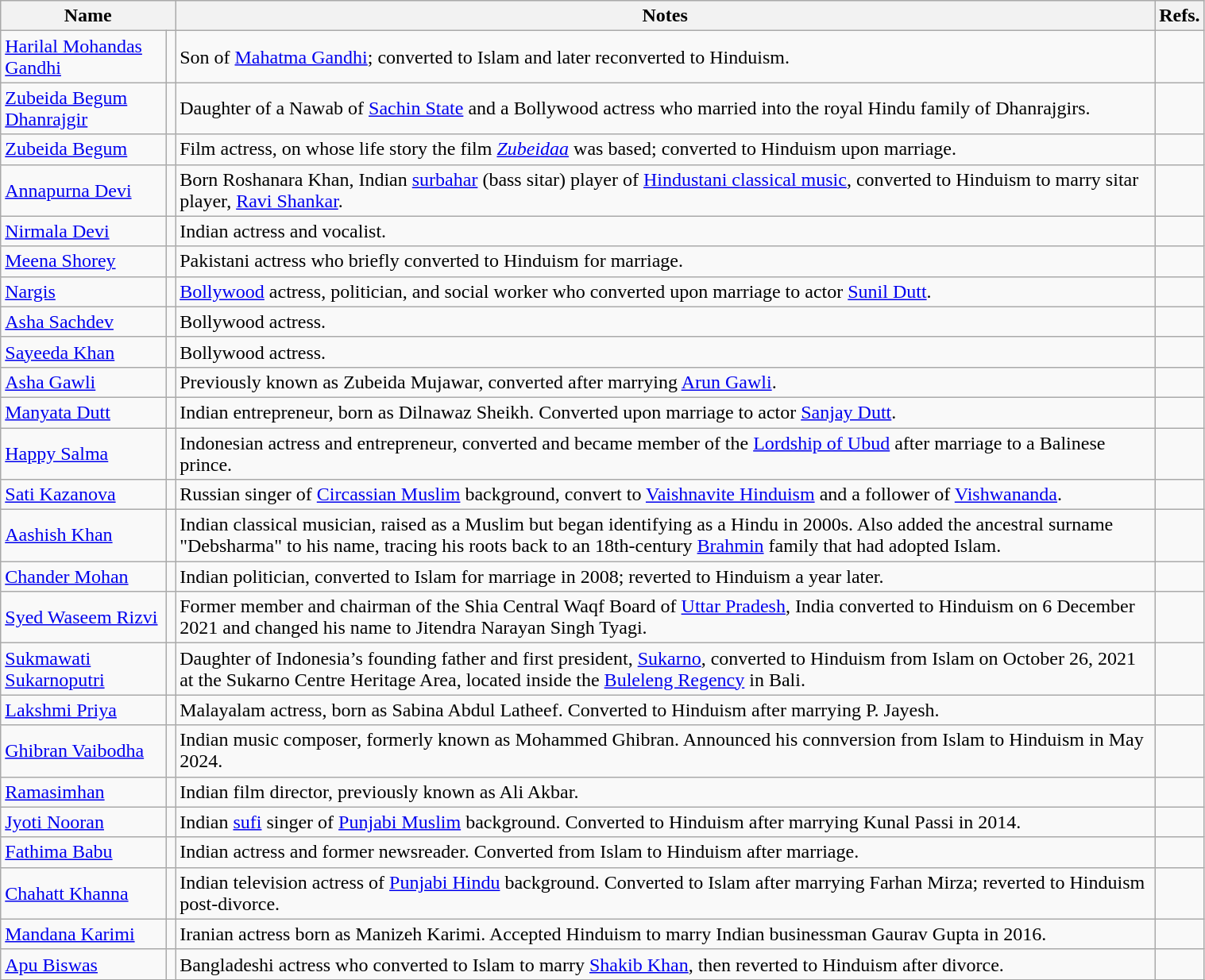<table class="wikitable sortable" style="width:80%;">
<tr>
<th colspan="2">Name</th>
<th>Notes</th>
<th>Refs.</th>
</tr>
<tr>
<td><a href='#'>Harilal Mohandas Gandhi</a></td>
<td></td>
<td>Son of <a href='#'>Mahatma Gandhi</a>; converted to Islam and later reconverted to Hinduism.</td>
<td></td>
</tr>
<tr>
<td><a href='#'>Zubeida Begum Dhanrajgir</a></td>
<td></td>
<td>Daughter of a Nawab of <a href='#'>Sachin State</a> and a Bollywood actress who married into the royal Hindu family of Dhanrajgirs.</td>
<td></td>
</tr>
<tr>
<td><a href='#'>Zubeida Begum</a></td>
<td></td>
<td>Film actress, on whose life story the film <em><a href='#'>Zubeidaa</a></em> was based; converted to Hinduism upon marriage.</td>
<td></td>
</tr>
<tr>
<td><a href='#'>Annapurna Devi</a></td>
<td></td>
<td>Born Roshanara Khan, Indian <a href='#'>surbahar</a> (bass sitar) player of <a href='#'>Hindustani classical music</a>, converted to Hinduism to marry sitar player, <a href='#'>Ravi Shankar</a>.</td>
<td></td>
</tr>
<tr>
<td><a href='#'>Nirmala Devi</a></td>
<td></td>
<td>Indian actress and vocalist.</td>
<td></td>
</tr>
<tr>
<td><a href='#'>Meena Shorey</a></td>
<td></td>
<td>Pakistani actress who briefly converted to Hinduism for marriage.</td>
<td></td>
</tr>
<tr>
<td><a href='#'>Nargis</a></td>
<td></td>
<td><a href='#'>Bollywood</a> actress, politician, and social worker who converted upon marriage to actor <a href='#'>Sunil Dutt</a>.</td>
<td></td>
</tr>
<tr>
<td><a href='#'>Asha Sachdev</a></td>
<td></td>
<td>Bollywood actress.</td>
<td></td>
</tr>
<tr>
<td><a href='#'>Sayeeda Khan</a></td>
<td></td>
<td>Bollywood actress.</td>
<td></td>
</tr>
<tr>
<td><a href='#'>Asha Gawli</a></td>
<td></td>
<td>Previously known as Zubeida Mujawar, converted after marrying <a href='#'>Arun Gawli</a>.</td>
<td></td>
</tr>
<tr>
<td><a href='#'>Manyata Dutt</a></td>
<td></td>
<td>Indian entrepreneur, born as Dilnawaz Sheikh. Converted upon marriage to actor <a href='#'>Sanjay Dutt</a>.</td>
<td></td>
</tr>
<tr>
<td><a href='#'>Happy Salma</a></td>
<td></td>
<td>Indonesian actress and entrepreneur, converted and became member of the <a href='#'>Lordship of Ubud</a> after marriage to a Balinese prince.</td>
<td></td>
</tr>
<tr>
<td><a href='#'>Sati Kazanova</a></td>
<td></td>
<td>Russian singer of <a href='#'>Circassian Muslim</a> background, convert to <a href='#'>Vaishnavite Hinduism</a> and a follower of <a href='#'>Vishwananda</a>.</td>
<td></td>
</tr>
<tr>
<td><a href='#'>Aashish Khan</a></td>
<td></td>
<td>Indian classical musician, raised as a Muslim but began identifying as a Hindu in 2000s. Also added the ancestral surname "Debsharma" to his name, tracing his roots back to an 18th-century <a href='#'>Brahmin</a> family that had adopted Islam.</td>
<td></td>
</tr>
<tr>
<td><a href='#'>Chander Mohan</a></td>
<td></td>
<td>Indian politician, converted to Islam for marriage in 2008; reverted to Hinduism a year later.</td>
<td></td>
</tr>
<tr>
<td><a href='#'>Syed Waseem Rizvi</a></td>
<td></td>
<td>Former member and chairman of the Shia Central Waqf Board of <a href='#'>Uttar Pradesh</a>, India converted to Hinduism on 6 December 2021 and changed his name to Jitendra Narayan Singh Tyagi.</td>
<td></td>
</tr>
<tr>
<td><a href='#'>Sukmawati Sukarnoputri</a></td>
<td></td>
<td>Daughter of Indonesia’s founding father and first president, <a href='#'>Sukarno</a>, converted to Hinduism from Islam on October 26, 2021 at the Sukarno Centre Heritage Area, located inside the <a href='#'>Buleleng Regency</a> in Bali.</td>
<td></td>
</tr>
<tr>
<td><a href='#'>Lakshmi Priya</a></td>
<td></td>
<td>Malayalam actress, born as Sabina Abdul Latheef. Converted to Hinduism after marrying P. Jayesh.</td>
<td></td>
</tr>
<tr>
<td><a href='#'>Ghibran Vaibodha</a></td>
<td></td>
<td>Indian music composer, formerly known as Mohammed Ghibran. Announced his connversion from Islam to Hinduism in May 2024.</td>
<td></td>
</tr>
<tr>
<td><a href='#'>Ramasimhan</a></td>
<td></td>
<td>Indian film director, previously known as Ali Akbar.</td>
<td></td>
</tr>
<tr>
<td><a href='#'>Jyoti Nooran</a></td>
<td></td>
<td>Indian <a href='#'>sufi</a> singer of <a href='#'>Punjabi Muslim</a> background. Converted to Hinduism after marrying Kunal Passi in 2014.</td>
<td></td>
</tr>
<tr>
<td><a href='#'>Fathima Babu</a></td>
<td></td>
<td>Indian actress and former newsreader. Converted from Islam to Hinduism after marriage.</td>
<td></td>
</tr>
<tr>
<td><a href='#'>Chahatt Khanna</a></td>
<td></td>
<td>Indian television actress of <a href='#'>Punjabi Hindu</a> background. Converted to Islam after marrying Farhan Mirza; reverted to Hinduism post-divorce.</td>
<td></td>
</tr>
<tr>
<td><a href='#'>Mandana Karimi</a></td>
<td></td>
<td>Iranian actress born as Manizeh Karimi. Accepted Hinduism to marry Indian businessman Gaurav Gupta in 2016.</td>
<td></td>
</tr>
<tr>
<td><a href='#'>Apu Biswas</a></td>
<td></td>
<td>Bangladeshi actress who converted to Islam to marry <a href='#'>Shakib Khan</a>, then reverted to Hinduism after divorce.</td>
<td></td>
</tr>
<tr>
</tr>
</table>
